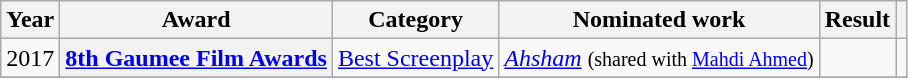<table class="wikitable plainrowheaders sortable">
<tr>
<th scope="col">Year</th>
<th scope="col">Award</th>
<th scope="col">Category</th>
<th scope="col">Nominated work</th>
<th scope="col">Result</th>
<th scope="col" class="unsortable"></th>
</tr>
<tr>
<td>2017</td>
<th scope="row"><a href='#'>8th Gaumee Film Awards</a></th>
<td><a href='#'>Best Screenplay</a></td>
<td><em><a href='#'>Ahsham</a></em> <small>(shared with <a href='#'>Mahdi Ahmed</a>)</small></td>
<td></td>
<td style="text-align:center;"></td>
</tr>
<tr>
</tr>
</table>
